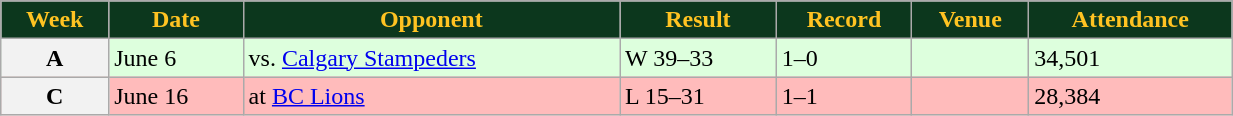<table class="wikitable" width="65%">
<tr align="center" style="background:#0C371D;color:#ffc322;">
<td><strong>Week</strong></td>
<td><strong>Date</strong></td>
<td><strong>Opponent</strong></td>
<td><strong>Result</strong></td>
<td><strong>Record</strong></td>
<td><strong>Venue</strong></td>
<td><strong>Attendance</strong></td>
</tr>
<tr style="background:#ddffdd">
<th>A</th>
<td>June 6</td>
<td>vs. <a href='#'>Calgary Stampeders</a></td>
<td>W 39–33</td>
<td>1–0</td>
<td></td>
<td>34,501</td>
</tr>
<tr style="background:#ffbbbb">
<th>C</th>
<td>June 16</td>
<td>at <a href='#'>BC Lions</a></td>
<td>L 15–31</td>
<td>1–1</td>
<td></td>
<td>28,384</td>
</tr>
</table>
